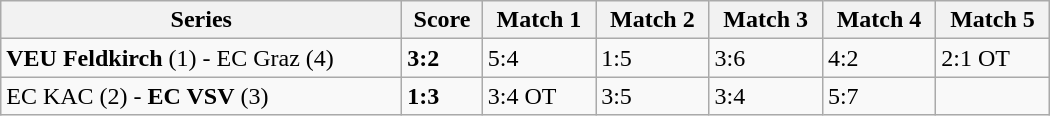<table class="wikitable" width="700px">
<tr>
<th>Series</th>
<th>Score</th>
<th>Match 1</th>
<th>Match 2</th>
<th>Match 3</th>
<th>Match 4</th>
<th>Match 5</th>
</tr>
<tr>
<td><strong>VEU Feldkirch</strong> (1) - EC Graz (4)</td>
<td><strong>3:2</strong></td>
<td>5:4</td>
<td>1:5</td>
<td>3:6</td>
<td>4:2</td>
<td>2:1 OT</td>
</tr>
<tr>
<td>EC KAC (2) - <strong>EC VSV</strong> (3)</td>
<td><strong>1:3</strong></td>
<td>3:4 OT</td>
<td>3:5</td>
<td>3:4</td>
<td>5:7</td>
<td></td>
</tr>
</table>
